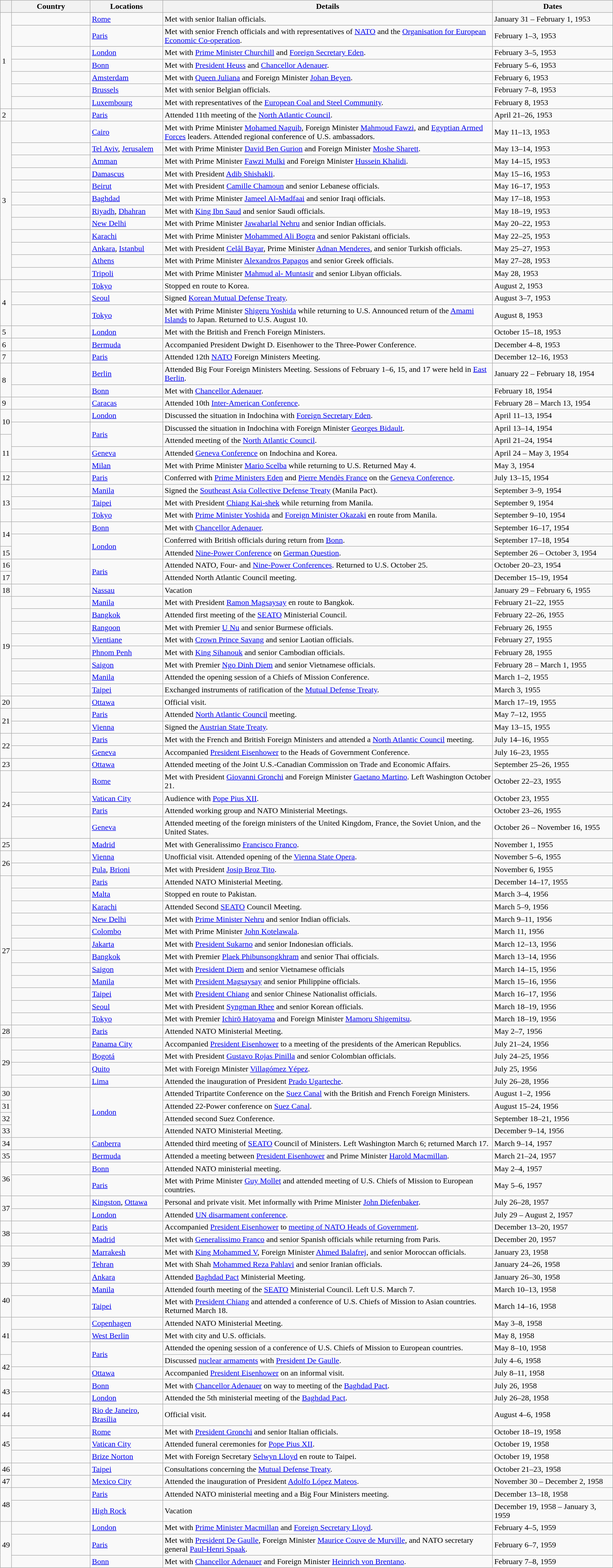<table class="wikitable sortable">
<tr>
<th></th>
<th style="width: 13%;">Country</th>
<th style="width: 12%;">Locations</th>
<th style="width: 55%;">Details</th>
<th style="width: 20%;">Dates</th>
</tr>
<tr>
<td rowspan="7">1</td>
<td></td>
<td><a href='#'>Rome</a></td>
<td>Met with senior Italian officials.</td>
<td>January 31 – February 1, 1953</td>
</tr>
<tr>
<td></td>
<td><a href='#'>Paris</a></td>
<td>Met with senior French officials and with representatives of <a href='#'>NATO</a> and the <a href='#'>Organisation for European Economic Co-operation</a>.</td>
<td>February 1–3, 1953</td>
</tr>
<tr>
<td></td>
<td><a href='#'>London</a></td>
<td>Met with <a href='#'>Prime Minister Churchill</a> and <a href='#'>Foreign Secretary Eden</a>.</td>
<td>February 3–5, 1953</td>
</tr>
<tr>
<td></td>
<td><a href='#'>Bonn</a></td>
<td>Met with <a href='#'>President Heuss</a> and <a href='#'>Chancellor Adenauer</a>.</td>
<td>February 5–6, 1953</td>
</tr>
<tr>
<td></td>
<td><a href='#'>Amsterdam</a></td>
<td>Met with <a href='#'>Queen Juliana</a> and Foreign Minister <a href='#'>Johan Beyen</a>.</td>
<td>February 6, 1953</td>
</tr>
<tr>
<td></td>
<td><a href='#'>Brussels</a></td>
<td>Met with senior Belgian officials.</td>
<td>February 7–8, 1953</td>
</tr>
<tr>
<td></td>
<td><a href='#'>Luxembourg</a></td>
<td>Met with representatives of the <a href='#'>European Coal and Steel Community</a>.</td>
<td>February 8, 1953</td>
</tr>
<tr>
<td>2</td>
<td></td>
<td><a href='#'>Paris</a></td>
<td>Attended 11th meeting of the <a href='#'>North Atlantic Council</a>.</td>
<td>April 21–26, 1953</td>
</tr>
<tr>
<td rowspan="12">3</td>
<td></td>
<td><a href='#'>Cairo</a></td>
<td>Met with Prime Minister <a href='#'>Mohamed Naguib</a>, Foreign Minister <a href='#'>Mahmoud Fawzi</a>, and <a href='#'>Egyptian Armed Forces</a> leaders. Attended regional conference of U.S. ambassadors.</td>
<td>May 11–13, 1953</td>
</tr>
<tr>
<td></td>
<td><a href='#'>Tel Aviv</a>, <a href='#'>Jerusalem</a></td>
<td>Met with Prime Minister <a href='#'>David Ben Gurion</a> and Foreign Minister <a href='#'>Moshe Sharett</a>.</td>
<td>May 13–14, 1953</td>
</tr>
<tr>
<td></td>
<td><a href='#'>Amman</a></td>
<td>Met with Prime Minister <a href='#'>Fawzi Mulki</a> and Foreign Minister <a href='#'>Hussein Khalidi</a>.</td>
<td>May 14–15, 1953</td>
</tr>
<tr>
<td></td>
<td><a href='#'>Damascus</a></td>
<td>Met with President <a href='#'>Adib Shishakli</a>.</td>
<td>May 15–16, 1953</td>
</tr>
<tr>
<td></td>
<td><a href='#'>Beirut</a></td>
<td>Met with President <a href='#'>Camille Chamoun</a> and senior Lebanese officials.</td>
<td>May 16–17, 1953</td>
</tr>
<tr>
<td></td>
<td><a href='#'>Baghdad</a></td>
<td>Met with Prime Minister <a href='#'>Jameel Al-Madfaai</a> and senior Iraqi officials.</td>
<td>May 17–18, 1953</td>
</tr>
<tr>
<td></td>
<td><a href='#'>Riyadh</a>, <a href='#'>Dhahran</a></td>
<td>Met with <a href='#'>King Ibn Saud</a> and senior Saudi officials.</td>
<td>May 18–19, 1953</td>
</tr>
<tr>
<td></td>
<td><a href='#'>New Delhi</a></td>
<td>Met with Prime Minister <a href='#'>Jawaharlal Nehru</a> and senior Indian officials.</td>
<td>May 20–22, 1953</td>
</tr>
<tr>
<td></td>
<td><a href='#'>Karachi</a></td>
<td>Met with Prime Minister <a href='#'>Mohammed Ali Bogra</a> and senior Pakistani officials.</td>
<td>May 22–25, 1953</td>
</tr>
<tr>
<td></td>
<td><a href='#'>Ankara</a>, <a href='#'>Istanbul</a></td>
<td>Met with President <a href='#'>Celâl Bayar</a>, Prime Minister <a href='#'>Adnan Menderes</a>, and senior Turkish officials.</td>
<td>May 25–27, 1953</td>
</tr>
<tr>
<td></td>
<td><a href='#'>Athens</a></td>
<td>Met with Prime Minister <a href='#'>Alexandros Papagos</a> and senior Greek officials.</td>
<td>May 27–28, 1953</td>
</tr>
<tr>
<td></td>
<td><a href='#'>Tripoli</a></td>
<td>Met with Prime Minister <a href='#'>Mahmud al- Muntasir</a> and senior Libyan officials.</td>
<td>May 28, 1953</td>
</tr>
<tr>
<td rowspan="3">4</td>
<td></td>
<td><a href='#'>Tokyo</a></td>
<td>Stopped en route to Korea.</td>
<td>August 2, 1953</td>
</tr>
<tr>
<td></td>
<td><a href='#'>Seoul</a></td>
<td>Signed <a href='#'>Korean Mutual Defense Treaty</a>.</td>
<td>August 3–7, 1953</td>
</tr>
<tr>
<td></td>
<td><a href='#'>Tokyo</a></td>
<td>Met with Prime Minister <a href='#'>Shigeru Yoshida</a> while returning to U.S. Announced return of the <a href='#'>Amami Islands</a> to Japan. Returned to U.S. August 10.</td>
<td>August 8, 1953</td>
</tr>
<tr>
<td>5</td>
<td></td>
<td><a href='#'>London</a></td>
<td>Met with the British and French Foreign Ministers.</td>
<td>October 15–18, 1953</td>
</tr>
<tr>
<td>6</td>
<td></td>
<td><a href='#'>Bermuda</a></td>
<td>Accompanied President Dwight D. Eisenhower to the Three-Power Conference.</td>
<td>December 4–8, 1953</td>
</tr>
<tr>
<td>7</td>
<td></td>
<td><a href='#'>Paris</a></td>
<td>Attended 12th <a href='#'>NATO</a> Foreign Ministers Meeting.</td>
<td>December 12–16, 1953</td>
</tr>
<tr>
<td rowspan="2">8</td>
<td><br></td>
<td><a href='#'>Berlin</a></td>
<td>Attended Big Four Foreign Ministers Meeting. Sessions of February 1–6, 15, and 17 were held in <a href='#'>East Berlin</a>.</td>
<td>January 22 – February 18, 1954</td>
</tr>
<tr>
<td></td>
<td><a href='#'>Bonn</a></td>
<td>Met with <a href='#'>Chancellor Adenauer</a>.</td>
<td>February 18, 1954</td>
</tr>
<tr>
<td>9</td>
<td></td>
<td><a href='#'>Caracas</a></td>
<td>Attended 10th <a href='#'>Inter-American Conference</a>.</td>
<td>February 28 – March 13, 1954</td>
</tr>
<tr>
<td rowspan="2">10</td>
<td></td>
<td><a href='#'>London</a></td>
<td>Discussed the situation in Indochina with <a href='#'>Foreign Secretary Eden</a>.</td>
<td>April 11–13, 1954</td>
</tr>
<tr>
<td rowspan=2></td>
<td rowspan=2><a href='#'>Paris</a></td>
<td>Discussed the situation in Indochina with Foreign Minister <a href='#'>Georges Bidault</a>.</td>
<td>April 13–14, 1954</td>
</tr>
<tr>
<td rowspan="3">11</td>
<td>Attended meeting of the <a href='#'>North Atlantic Council</a>.</td>
<td>April 21–24, 1954</td>
</tr>
<tr>
<td></td>
<td><a href='#'>Geneva</a></td>
<td>Attended <a href='#'>Geneva Conference</a> on Indochina and Korea.</td>
<td>April 24 – May 3, 1954</td>
</tr>
<tr>
<td></td>
<td><a href='#'>Milan</a></td>
<td>Met with Prime Minister <a href='#'>Mario Scelba</a> while returning to U.S. Returned May 4.</td>
<td>May 3, 1954</td>
</tr>
<tr>
<td>12</td>
<td></td>
<td><a href='#'>Paris</a></td>
<td>Conferred with <a href='#'>Prime Ministers Eden</a> and <a href='#'>Pierre Mendès France</a> on the <a href='#'>Geneva Conference</a>.</td>
<td>July 13–15, 1954</td>
</tr>
<tr>
<td rowspan="3">13</td>
<td></td>
<td><a href='#'>Manila</a></td>
<td>Signed the <a href='#'>Southeast Asia Collective Defense Treaty</a> (Manila Pact).</td>
<td>September 3–9, 1954</td>
</tr>
<tr>
<td></td>
<td><a href='#'>Taipei</a></td>
<td>Met with President <a href='#'>Chiang Kai-shek</a> while returning from Manila.</td>
<td>September 9, 1954</td>
</tr>
<tr>
<td></td>
<td><a href='#'>Tokyo</a></td>
<td>Met with <a href='#'>Prime Minister Yoshida</a> and <a href='#'>Foreign Minister Okazaki</a> en route from Manila.</td>
<td>September 9–10, 1954</td>
</tr>
<tr>
<td rowspan="2">14</td>
<td></td>
<td><a href='#'>Bonn</a></td>
<td>Met with <a href='#'>Chancellor Adenauer</a>.</td>
<td>September 16–17, 1954</td>
</tr>
<tr>
<td rowspan=2></td>
<td rowspan=2><a href='#'>London</a></td>
<td>Conferred with British officials during return from <a href='#'>Bonn</a>.</td>
<td>September 17–18, 1954</td>
</tr>
<tr>
<td>15</td>
<td>Attended <a href='#'>Nine-Power Conference</a> on <a href='#'>German Question</a>.</td>
<td>September 26 – October 3, 1954</td>
</tr>
<tr>
<td>16</td>
<td rowspan=2></td>
<td rowspan=2><a href='#'>Paris</a></td>
<td>Attended NATO, Four- and <a href='#'>Nine-Power Conferences</a>. Returned to U.S. October 25.</td>
<td>October 20–23, 1954</td>
</tr>
<tr>
<td>17</td>
<td>Attended North Atlantic Council meeting.</td>
<td>December 15–19, 1954</td>
</tr>
<tr>
<td>18</td>
<td></td>
<td><a href='#'>Nassau</a></td>
<td>Vacation</td>
<td>January 29 – February 6, 1955</td>
</tr>
<tr>
<td rowspan="8">19</td>
<td></td>
<td><a href='#'>Manila</a></td>
<td>Met with President <a href='#'>Ramon Magsaysay</a> en route to Bangkok.</td>
<td>February 21–22, 1955</td>
</tr>
<tr>
<td></td>
<td><a href='#'>Bangkok</a></td>
<td>Attended first meeting of the <a href='#'>SEATO</a> Ministerial Council.</td>
<td>February 22–26, 1955</td>
</tr>
<tr>
<td></td>
<td><a href='#'>Rangoon</a></td>
<td>Met with Premier <a href='#'>U Nu</a> and senior Burmese officials.</td>
<td>February 26, 1955</td>
</tr>
<tr>
<td></td>
<td><a href='#'>Vientiane</a></td>
<td>Met with <a href='#'>Crown Prince Savang</a> and senior Laotian officials.</td>
<td>February 27, 1955</td>
</tr>
<tr>
<td></td>
<td><a href='#'>Phnom Penh</a></td>
<td>Met with <a href='#'>King Sihanouk</a> and senior Cambodian officials.</td>
<td>February 28, 1955</td>
</tr>
<tr>
<td></td>
<td><a href='#'>Saigon</a></td>
<td>Met with Premier <a href='#'>Ngo Dinh Diem</a> and senior Vietnamese officials.</td>
<td>February 28 – March 1, 1955</td>
</tr>
<tr>
<td></td>
<td><a href='#'>Manila</a></td>
<td>Attended the opening session of a Chiefs of Mission Conference.</td>
<td>March 1–2, 1955</td>
</tr>
<tr>
<td></td>
<td><a href='#'>Taipei</a></td>
<td>Exchanged instruments of ratification of the <a href='#'>Mutual Defense Treaty</a>.</td>
<td>March 3, 1955</td>
</tr>
<tr>
<td>20</td>
<td></td>
<td><a href='#'>Ottawa</a></td>
<td>Official visit.</td>
<td>March 17–19, 1955</td>
</tr>
<tr>
<td rowspan="2">21</td>
<td></td>
<td><a href='#'>Paris</a></td>
<td>Attended <a href='#'>North Atlantic Council</a> meeting.</td>
<td>May 7–12, 1955</td>
</tr>
<tr>
<td></td>
<td><a href='#'>Vienna</a></td>
<td>Signed the <a href='#'>Austrian State Treaty</a>.</td>
<td>May 13–15, 1955</td>
</tr>
<tr>
<td rowspan="2">22</td>
<td></td>
<td><a href='#'>Paris</a></td>
<td>Met with the French and British Foreign Ministers and attended a <a href='#'>North Atlantic Council</a> meeting.</td>
<td>July 14–16, 1955</td>
</tr>
<tr>
<td></td>
<td><a href='#'>Geneva</a></td>
<td>Accompanied <a href='#'>President Eisenhower</a> to the Heads of Government Conference.</td>
<td>July 16–23, 1955</td>
</tr>
<tr>
<td>23</td>
<td></td>
<td><a href='#'>Ottawa</a></td>
<td>Attended meeting of the Joint U.S.-Canadian Commission on Trade and Economic Affairs.</td>
<td>September 25–26, 1955</td>
</tr>
<tr>
<td rowspan="4">24</td>
<td></td>
<td><a href='#'>Rome</a></td>
<td>Met with President <a href='#'>Giovanni Gronchi</a> and Foreign Minister <a href='#'>Gaetano Martino</a>. Left Washington October 21.</td>
<td>October 22–23, 1955</td>
</tr>
<tr>
<td></td>
<td><a href='#'>Vatican City</a></td>
<td>Audience with <a href='#'>Pope Pius XII</a>.</td>
<td>October 23, 1955</td>
</tr>
<tr>
<td></td>
<td><a href='#'>Paris</a></td>
<td>Attended working group and NATO Ministerial Meetings.</td>
<td>October 23–26, 1955</td>
</tr>
<tr>
<td></td>
<td><a href='#'>Geneva</a></td>
<td>Attended meeting of the foreign ministers of the United Kingdom, France, the Soviet Union, and the United States.</td>
<td>October 26 – November 16, 1955</td>
</tr>
<tr>
<td>25</td>
<td></td>
<td><a href='#'>Madrid</a></td>
<td>Met with Generalissimo <a href='#'>Francisco Franco</a>.</td>
<td>November 1, 1955</td>
</tr>
<tr>
<td rowspan="2">26</td>
<td></td>
<td><a href='#'>Vienna</a></td>
<td>Unofficial visit. Attended opening of the <a href='#'>Vienna State Opera</a>.</td>
<td>November 5–6, 1955</td>
</tr>
<tr>
<td></td>
<td><a href='#'>Pula</a>, <a href='#'>Brioni</a></td>
<td>Met with President <a href='#'>Josip Broz Tito</a>.</td>
<td>November 6, 1955</td>
</tr>
<tr>
<td rowspan="12">27</td>
<td></td>
<td><a href='#'>Paris</a></td>
<td>Attended NATO Ministerial Meeting.</td>
<td>December 14–17, 1955</td>
</tr>
<tr>
<td></td>
<td><a href='#'>Malta</a></td>
<td>Stopped en route to Pakistan.</td>
<td>March 3–4, 1956</td>
</tr>
<tr>
<td></td>
<td><a href='#'>Karachi</a></td>
<td>Attended Second <a href='#'>SEATO</a> Council Meeting.</td>
<td>March 5–9, 1956</td>
</tr>
<tr>
<td></td>
<td><a href='#'>New Delhi</a></td>
<td>Met with <a href='#'>Prime Minister Nehru</a> and senior Indian officials.</td>
<td>March 9–11, 1956</td>
</tr>
<tr>
<td></td>
<td><a href='#'>Colombo</a></td>
<td>Met with Prime Minister <a href='#'>John Kotelawala</a>.</td>
<td>March 11, 1956</td>
</tr>
<tr>
<td></td>
<td><a href='#'>Jakarta</a></td>
<td>Met with <a href='#'>President Sukarno</a> and senior Indonesian officials.</td>
<td>March 12–13, 1956</td>
</tr>
<tr>
<td></td>
<td><a href='#'>Bangkok</a></td>
<td>Met with Premier <a href='#'>Plaek Phibunsongkhram</a> and senior Thai officials.</td>
<td>March 13–14, 1956</td>
</tr>
<tr>
<td></td>
<td><a href='#'>Saigon</a></td>
<td>Met with <a href='#'>President Diem</a> and senior Vietnamese officials</td>
<td>March 14–15, 1956</td>
</tr>
<tr>
<td></td>
<td><a href='#'>Manila</a></td>
<td>Met with <a href='#'>President Magsaysay</a> and senior Philippine officials.</td>
<td>March 15–16, 1956</td>
</tr>
<tr>
<td></td>
<td><a href='#'>Taipei</a></td>
<td>Met with <a href='#'>President Chiang</a> and senior Chinese Nationalist officials.</td>
<td>March 16–17, 1956</td>
</tr>
<tr>
<td></td>
<td><a href='#'>Seoul</a></td>
<td>Met with President <a href='#'>Syngman Rhee</a> and senior Korean officials.</td>
<td>March 18–19, 1956</td>
</tr>
<tr>
<td></td>
<td><a href='#'>Tokyo</a></td>
<td>Met with Premier <a href='#'>Ichirō Hatoyama</a> and Foreign Minister <a href='#'>Mamoru Shigemitsu</a>.</td>
<td>March 18–19, 1956</td>
</tr>
<tr>
<td>28</td>
<td></td>
<td><a href='#'>Paris</a></td>
<td>Attended NATO Ministerial Meeting.</td>
<td>May 2–7, 1956</td>
</tr>
<tr>
<td rowspan="4">29</td>
<td></td>
<td><a href='#'>Panama City</a></td>
<td>Accompanied <a href='#'>President Eisenhower</a> to a meeting of the presidents of the American Republics.</td>
<td>July 21–24, 1956</td>
</tr>
<tr>
<td></td>
<td><a href='#'>Bogotá</a></td>
<td>Met with President <a href='#'>Gustavo Rojas Pinilla</a> and senior Colombian officials.</td>
<td>July 24–25, 1956</td>
</tr>
<tr>
<td></td>
<td><a href='#'>Quito</a></td>
<td>Met with Foreign Minister <a href='#'>Villagómez Yépez</a>.</td>
<td>July 25, 1956</td>
</tr>
<tr>
<td></td>
<td><a href='#'>Lima</a></td>
<td>Attended the inauguration of President <a href='#'>Prado Ugarteche</a>.</td>
<td>July 26–28, 1956</td>
</tr>
<tr>
<td>30</td>
<td rowspan=4></td>
<td rowspan=4><a href='#'>London</a></td>
<td>Attended Tripartite Conference on the <a href='#'>Suez Canal</a> with the British and French Foreign Ministers.</td>
<td>August 1–2, 1956</td>
</tr>
<tr>
<td>31</td>
<td>Attended 22-Power conference on <a href='#'>Suez Canal</a>.</td>
<td>August 15–24, 1956</td>
</tr>
<tr>
<td>32</td>
<td>Attended second Suez Conference.</td>
<td>September 18–21, 1956</td>
</tr>
<tr>
<td>33</td>
<td>Attended NATO Ministerial Meeting.</td>
<td>December 9–14, 1956</td>
</tr>
<tr>
<td>34</td>
<td></td>
<td><a href='#'>Canberra</a></td>
<td>Attended third meeting of <a href='#'>SEATO</a> Council of Ministers. Left Washington March 6; returned March 17.</td>
<td>March 9–14, 1957</td>
</tr>
<tr>
<td>35</td>
<td></td>
<td><a href='#'>Bermuda</a></td>
<td>Attended a meeting between <a href='#'>President Eisenhower</a> and Prime Minister <a href='#'>Harold Macmillan</a>.</td>
<td>March 21–24, 1957</td>
</tr>
<tr>
<td rowspan="2">36</td>
<td></td>
<td><a href='#'>Bonn</a></td>
<td>Attended NATO ministerial meeting.</td>
<td>May 2–4, 1957</td>
</tr>
<tr>
<td></td>
<td><a href='#'>Paris</a></td>
<td>Met with Prime Minister <a href='#'>Guy Mollet</a> and attended meeting of U.S. Chiefs of Mission to European countries.</td>
<td>May 5–6, 1957</td>
</tr>
<tr>
<td rowspan="2">37</td>
<td></td>
<td><a href='#'>Kingston</a>, <a href='#'>Ottawa</a></td>
<td>Personal and private visit. Met informally with Prime Minister <a href='#'>John Diefenbaker</a>.</td>
<td>July 26–28, 1957</td>
</tr>
<tr>
<td></td>
<td><a href='#'>London</a></td>
<td>Attended <a href='#'>UN disarmament conference</a>.</td>
<td>July 29 – August 2, 1957</td>
</tr>
<tr>
<td rowspan="2">38</td>
<td></td>
<td><a href='#'>Paris</a></td>
<td>Accompanied <a href='#'>President Eisenhower</a> to <a href='#'>meeting of NATO Heads of Government</a>.</td>
<td>December 13–20, 1957</td>
</tr>
<tr>
<td></td>
<td><a href='#'>Madrid</a></td>
<td>Met with <a href='#'>Generalissimo Franco</a> and senior Spanish officials while returning from Paris.</td>
<td>December 20, 1957</td>
</tr>
<tr>
<td rowspan="3">39</td>
<td></td>
<td><a href='#'>Marrakesh</a></td>
<td>Met with <a href='#'>King Mohammed V</a>, Foreign Minister <a href='#'>Ahmed Balafrej</a>, and senior Moroccan officials.</td>
<td>January 23, 1958</td>
</tr>
<tr>
<td></td>
<td><a href='#'>Tehran</a></td>
<td>Met with Shah <a href='#'>Mohammed Reza Pahlavi</a> and senior Iranian officials.</td>
<td>January 24–26, 1958</td>
</tr>
<tr>
<td></td>
<td><a href='#'>Ankara</a></td>
<td>Attended <a href='#'>Baghdad Pact</a> Ministerial Meeting.</td>
<td>January 26–30, 1958</td>
</tr>
<tr>
<td rowspan="2">40</td>
<td></td>
<td><a href='#'>Manila</a></td>
<td>Attended fourth meeting of the <a href='#'>SEATO</a> Ministerial Council. Left U.S. March 7.</td>
<td>March 10–13, 1958</td>
</tr>
<tr>
<td></td>
<td><a href='#'>Taipei</a></td>
<td>Met with <a href='#'>President Chiang</a> and attended a conference of U.S. Chiefs of Mission to Asian countries. Returned March 18.</td>
<td>March 14–16, 1958</td>
</tr>
<tr>
<td rowspan="3">41</td>
<td></td>
<td><a href='#'>Copenhagen</a></td>
<td>Attended NATO Ministerial Meeting.</td>
<td>May 3–8, 1958</td>
</tr>
<tr>
<td></td>
<td><a href='#'>West Berlin</a></td>
<td>Met with city and U.S. officials.</td>
<td>May 8, 1958</td>
</tr>
<tr>
<td rowspan=2></td>
<td rowspan=2><a href='#'>Paris</a></td>
<td>Attended the opening session of a conference of U.S. Chiefs of Mission to European countries.</td>
<td>May 8–10, 1958</td>
</tr>
<tr>
<td rowspan="2">42</td>
<td>Discussed <a href='#'>nuclear armaments</a> with <a href='#'>President De Gaulle</a>.</td>
<td>July 4–6, 1958</td>
</tr>
<tr>
<td></td>
<td><a href='#'>Ottawa</a></td>
<td>Accompanied <a href='#'>President Eisenhower</a> on an informal visit.</td>
<td>July 8–11, 1958</td>
</tr>
<tr>
<td rowspan="2">43</td>
<td></td>
<td><a href='#'>Bonn</a></td>
<td>Met with <a href='#'>Chancellor Adenauer</a> on way to meeting of the <a href='#'>Baghdad Pact</a>.</td>
<td>July 26, 1958</td>
</tr>
<tr>
<td></td>
<td><a href='#'>London</a></td>
<td>Attended the 5th ministerial meeting of the <a href='#'>Baghdad Pact</a>.</td>
<td>July 26–28, 1958</td>
</tr>
<tr>
<td>44</td>
<td></td>
<td><a href='#'>Rio de Janeiro</a>, <a href='#'>Brasília</a></td>
<td>Official visit.</td>
<td>August 4–6, 1958</td>
</tr>
<tr>
<td rowspan="3">45</td>
<td></td>
<td><a href='#'>Rome</a></td>
<td>Met with <a href='#'>President Gronchi</a> and senior Italian officials.</td>
<td>October 18–19, 1958</td>
</tr>
<tr>
<td></td>
<td><a href='#'>Vatican City</a></td>
<td>Attended funeral ceremonies for <a href='#'>Pope Pius XII</a>.</td>
<td>October 19, 1958</td>
</tr>
<tr>
<td></td>
<td><a href='#'>Brize Norton</a></td>
<td>Met with Foreign Secretary <a href='#'>Selwyn Lloyd</a> en route to Taipei.</td>
<td>October 19, 1958</td>
</tr>
<tr>
<td>46</td>
<td></td>
<td><a href='#'>Taipei</a></td>
<td>Consultations concerning the <a href='#'>Mutual Defense Treaty</a>.</td>
<td>October 21–23, 1958</td>
</tr>
<tr>
<td>47</td>
<td></td>
<td><a href='#'>Mexico City</a></td>
<td>Attended the inauguration of President <a href='#'>Adolfo López Mateos</a>.</td>
<td>November 30 – December 2, 1958</td>
</tr>
<tr>
<td rowspan="2">48</td>
<td></td>
<td><a href='#'>Paris</a></td>
<td>Attended NATO ministerial meeting and a Big Four Ministers meeting.</td>
<td>December 13–18, 1958</td>
</tr>
<tr>
<td></td>
<td><a href='#'>High Rock</a></td>
<td>Vacation</td>
<td>December 19, 1958 – January 3, 1959</td>
</tr>
<tr>
<td rowspan="3">49</td>
<td></td>
<td><a href='#'>London</a></td>
<td>Met with <a href='#'>Prime Minister Macmillan</a> and <a href='#'>Foreign Secretary Lloyd</a>.</td>
<td>February 4–5, 1959</td>
</tr>
<tr>
<td></td>
<td><a href='#'>Paris</a></td>
<td>Met with <a href='#'>President De Gaulle</a>, Foreign Minister <a href='#'>Maurice Couve de Murville</a>, and NATO secretary general <a href='#'>Paul-Henri Spaak</a>.</td>
<td>February 6–7, 1959</td>
</tr>
<tr>
<td></td>
<td><a href='#'>Bonn</a></td>
<td>Met with <a href='#'>Chancellor Adenauer</a> and Foreign Minister <a href='#'>Heinrich von Brentano</a>.</td>
<td>February 7–8, 1959</td>
</tr>
</table>
